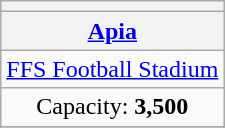<table class="wikitable" style="text-align:center">
<tr>
<th></th>
</tr>
<tr>
<th><a href='#'>Apia</a></th>
</tr>
<tr>
<td><a href='#'>FFS Football Stadium</a></td>
</tr>
<tr>
<td>Capacity: <strong>3,500</strong></td>
</tr>
<tr>
</tr>
</table>
